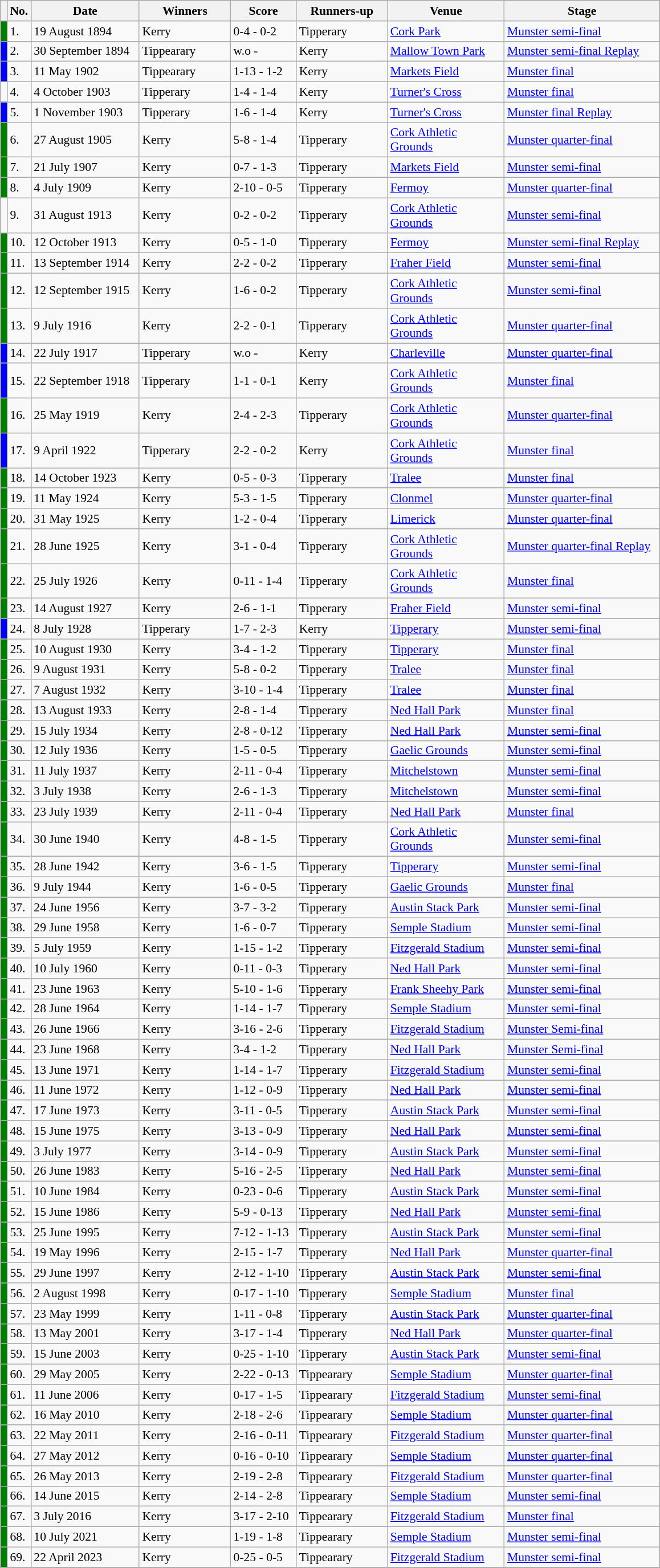<table class="wikitable" style="font-size:90%">
<tr>
<th width=1></th>
<th width=5>No.</th>
<th width=120>Date</th>
<th width=100>Winners</th>
<th width=70>Score</th>
<th width=100>Runners-up</th>
<th width=130>Venue</th>
<th width=175>Stage</th>
</tr>
<tr>
<td style="background-color:green"></td>
<td>1.</td>
<td>19 August 1894</td>
<td>Kerry</td>
<td>0-4 - 0-2</td>
<td>Tipperary</td>
<td><a href='#'>Cork Park</a></td>
<td><a href='#'>Munster semi-final</a></td>
</tr>
<tr>
<td style="background-color:blue"></td>
<td>2.</td>
<td>30 September 1894</td>
<td>Tippearary</td>
<td>w.o -</td>
<td>Kerry</td>
<td><a href='#'>Mallow Town Park</a></td>
<td><a href='#'>Munster semi-final Replay</a></td>
</tr>
<tr>
<td style="background-color:blue"></td>
<td>3.</td>
<td>11 May 1902</td>
<td>Tippearary</td>
<td>1-13 - 1-2</td>
<td>Kerry</td>
<td><a href='#'>Markets Field</a></td>
<td><a href='#'>Munster final</a></td>
</tr>
<tr>
<td style="background-color:"></td>
<td>4.</td>
<td>4 October 1903</td>
<td>Tipperary</td>
<td>1-4 - 1-4</td>
<td>Kerry</td>
<td><a href='#'>Turner's Cross</a></td>
<td><a href='#'>Munster final</a></td>
</tr>
<tr>
<td style="background-color:blue"></td>
<td>5.</td>
<td>1 November 1903</td>
<td>Tipperary</td>
<td>1-6 - 1-4</td>
<td>Kerry</td>
<td><a href='#'>Turner's Cross</a></td>
<td><a href='#'>Munster final Replay</a></td>
</tr>
<tr>
<td style="background-color:green"></td>
<td>6.</td>
<td>27 August 1905</td>
<td>Kerry</td>
<td>5-8 - 1-4</td>
<td>Tipperary</td>
<td><a href='#'>Cork Athletic Grounds</a></td>
<td><a href='#'>Munster quarter-final</a></td>
</tr>
<tr>
<td style="background-color:green"></td>
<td>7.</td>
<td>21 July 1907</td>
<td>Kerry</td>
<td>0-7 - 1-3</td>
<td>Tipperary</td>
<td><a href='#'>Markets Field</a></td>
<td><a href='#'>Munster semi-final</a></td>
</tr>
<tr>
<td style="background-color:green"></td>
<td>8.</td>
<td>4 July 1909</td>
<td>Kerry</td>
<td>2-10 - 0-5</td>
<td>Tipperary</td>
<td><a href='#'>Fermoy</a></td>
<td><a href='#'>Munster quarter-final</a></td>
</tr>
<tr>
<td style="background-color:"></td>
<td>9.</td>
<td>31 August 1913</td>
<td>Kerry</td>
<td>0-2 - 0-2</td>
<td>Tipperary</td>
<td><a href='#'>Cork Athletic Grounds</a></td>
<td><a href='#'>Munster semi-final</a></td>
</tr>
<tr>
<td style="background-color:green"></td>
<td>10.</td>
<td>12 October 1913</td>
<td>Kerry</td>
<td>0-5 - 1-0</td>
<td>Tipperary</td>
<td><a href='#'>Fermoy</a></td>
<td><a href='#'>Munster semi-final Replay</a></td>
</tr>
<tr>
<td style="background-color:green"></td>
<td>11.</td>
<td>13 September 1914</td>
<td>Kerry</td>
<td>2-2 - 0-2</td>
<td>Tipperary</td>
<td><a href='#'>Fraher Field</a></td>
<td><a href='#'>Munster semi-final</a></td>
</tr>
<tr>
<td style="background-color:green"></td>
<td>12.</td>
<td>12 September 1915</td>
<td>Kerry</td>
<td>1-6 - 0-2</td>
<td>Tipperary</td>
<td><a href='#'>Cork Athletic Grounds</a></td>
<td><a href='#'>Munster semi-final</a></td>
</tr>
<tr>
<td style="background-color:green"></td>
<td>13.</td>
<td>9 July 1916</td>
<td>Kerry</td>
<td>2-2 - 0-1</td>
<td>Tipperary</td>
<td><a href='#'>Cork Athletic Grounds</a></td>
<td><a href='#'>Munster quarter-final</a></td>
</tr>
<tr>
<td style="background-color:blue"></td>
<td>14.</td>
<td>22 July 1917</td>
<td>Tipperary</td>
<td>w.o -</td>
<td>Kerry</td>
<td><a href='#'>Charleville</a></td>
<td><a href='#'>Munster quarter-final</a></td>
</tr>
<tr>
<td style="background-color:blue"></td>
<td>15.</td>
<td>22 September 1918</td>
<td>Tipperary</td>
<td>1-1 - 0-1</td>
<td>Kerry</td>
<td><a href='#'>Cork Athletic Grounds</a></td>
<td><a href='#'>Munster final</a></td>
</tr>
<tr>
<td style="background-color:green"></td>
<td>16.</td>
<td>25 May 1919</td>
<td>Kerry</td>
<td>2-4 - 2-3</td>
<td>Tipperary</td>
<td><a href='#'>Cork Athletic Grounds</a></td>
<td><a href='#'>Munster quarter-final</a></td>
</tr>
<tr>
<td style="background-color:blue"></td>
<td>17.</td>
<td>9 April 1922</td>
<td>Tipperary</td>
<td>2-2 - 0-2</td>
<td>Kerry</td>
<td><a href='#'>Cork Athletic Grounds</a></td>
<td><a href='#'>Munster final</a></td>
</tr>
<tr>
<td style="background-color:green"></td>
<td>18.</td>
<td>14 October 1923</td>
<td>Kerry</td>
<td>0-5 - 0-3</td>
<td>Tipperary</td>
<td><a href='#'>Tralee</a></td>
<td><a href='#'>Munster final</a></td>
</tr>
<tr>
<td style="background-color:green"></td>
<td>19.</td>
<td>11 May 1924</td>
<td>Kerry</td>
<td>5-3 - 1-5</td>
<td>Tipperary</td>
<td><a href='#'>Clonmel</a></td>
<td><a href='#'>Munster quarter-final</a></td>
</tr>
<tr>
<td style="background-color:green"></td>
<td>20.</td>
<td>31 May 1925</td>
<td>Kerry</td>
<td>1-2 - 0-4</td>
<td>Tipperary</td>
<td><a href='#'>Limerick</a></td>
<td><a href='#'>Munster quarter-final</a></td>
</tr>
<tr>
<td style="background-color:green"></td>
<td>21.</td>
<td>28 June 1925</td>
<td>Kerry</td>
<td>3-1 - 0-4</td>
<td>Tipperary</td>
<td><a href='#'>Cork Athletic Grounds</a></td>
<td><a href='#'>Munster quarter-final Replay</a></td>
</tr>
<tr>
<td style="background-color:green"></td>
<td>22.</td>
<td>25 July 1926</td>
<td>Kerry</td>
<td>0-11 - 1-4</td>
<td>Tipperary</td>
<td><a href='#'>Cork Athletic Grounds</a></td>
<td><a href='#'>Munster final</a></td>
</tr>
<tr>
<td style="background-color:green"></td>
<td>23.</td>
<td>14 August 1927</td>
<td>Kerry</td>
<td>2-6 - 1-1</td>
<td>Tipperary</td>
<td><a href='#'>Fraher Field</a></td>
<td><a href='#'>Munster semi-final</a></td>
</tr>
<tr>
<td style="background-color:blue"></td>
<td>24.</td>
<td>8 July 1928</td>
<td>Tipperary</td>
<td>1-7 - 2-3</td>
<td>Kerry</td>
<td><a href='#'>Tipperary</a></td>
<td><a href='#'>Munster semi-final</a></td>
</tr>
<tr>
<td style="background-color:green"></td>
<td>25.</td>
<td>10 August 1930</td>
<td>Kerry</td>
<td>3-4 - 1-2</td>
<td>Tipperary</td>
<td><a href='#'>Tipperary</a></td>
<td><a href='#'>Munster final</a></td>
</tr>
<tr>
<td style="background-color:green"></td>
<td>26.</td>
<td>9 August 1931</td>
<td>Kerry</td>
<td>5-8 - 0-2</td>
<td>Tipperary</td>
<td><a href='#'>Tralee</a></td>
<td><a href='#'>Munster final</a></td>
</tr>
<tr>
<td style="background-color:green"></td>
<td>27.</td>
<td>7 August 1932</td>
<td>Kerry</td>
<td>3-10 - 1-4</td>
<td>Tipperary</td>
<td><a href='#'>Tralee</a></td>
<td><a href='#'>Munster final</a></td>
</tr>
<tr>
<td style="background-color:green"></td>
<td>28.</td>
<td>13 August 1933</td>
<td>Kerry</td>
<td>2-8 - 1-4</td>
<td>Tipperary</td>
<td><a href='#'>Ned Hall Park</a></td>
<td><a href='#'>Munster final</a></td>
</tr>
<tr>
<td style="background-color:green"></td>
<td>29.</td>
<td>15 July 1934</td>
<td>Kerry</td>
<td>2-8 - 0-12</td>
<td>Tipperary</td>
<td><a href='#'>Ned Hall Park</a></td>
<td><a href='#'>Munster semi-final</a></td>
</tr>
<tr>
<td style="background-color:green"></td>
<td>30.</td>
<td>12 July 1936</td>
<td>Kerry</td>
<td>1-5 - 0-5</td>
<td>Tipperary</td>
<td><a href='#'>Gaelic Grounds</a></td>
<td><a href='#'>Munster semi-final</a></td>
</tr>
<tr>
<td style="background-color:green"></td>
<td>31.</td>
<td>11 July 1937</td>
<td>Kerry</td>
<td>2-11 - 0-4</td>
<td>Tipperary</td>
<td><a href='#'>Mitchelstown</a></td>
<td><a href='#'>Munster semi-final</a></td>
</tr>
<tr>
<td style="background-color:green"></td>
<td>32.</td>
<td>3 July 1938</td>
<td>Kerry</td>
<td>2-6 - 1-3</td>
<td>Tipperary</td>
<td><a href='#'>Mitchelstown</a></td>
<td><a href='#'>Munster semi-final</a></td>
</tr>
<tr>
<td style="background-color:green"></td>
<td>33.</td>
<td>23 July 1939</td>
<td>Kerry</td>
<td>2-11 - 0-4</td>
<td>Tipperary</td>
<td><a href='#'>Ned Hall Park</a></td>
<td><a href='#'>Munster final</a></td>
</tr>
<tr>
<td style="background-color:green"></td>
<td>34.</td>
<td>30 June 1940</td>
<td>Kerry</td>
<td>4-8 - 1-5</td>
<td>Tipperary</td>
<td><a href='#'>Cork Athletic Grounds</a></td>
<td><a href='#'>Munster semi-final</a></td>
</tr>
<tr>
<td style="background-color:green"></td>
<td>35.</td>
<td>28 June 1942</td>
<td>Kerry</td>
<td>3-6 - 1-5</td>
<td>Tipperary</td>
<td><a href='#'>Tipperary</a></td>
<td><a href='#'>Munster semi-final</a></td>
</tr>
<tr>
<td style="background-color:green"></td>
<td>36.</td>
<td>9 July 1944</td>
<td>Kerry</td>
<td>1-6 - 0-5</td>
<td>Tipperary</td>
<td><a href='#'>Gaelic Grounds</a></td>
<td><a href='#'>Munster final</a></td>
</tr>
<tr>
<td style="background-color:green"></td>
<td>37.</td>
<td>24 June 1956</td>
<td>Kerry</td>
<td>3-7 - 3-2</td>
<td>Tipperary</td>
<td><a href='#'>Austin Stack Park</a></td>
<td><a href='#'>Munster semi-final</a></td>
</tr>
<tr>
<td style="background-color:green"></td>
<td>38.</td>
<td>29 June 1958</td>
<td>Kerry</td>
<td>1-6 - 0-7</td>
<td>Tipperary</td>
<td><a href='#'>Semple Stadium</a></td>
<td><a href='#'>Munster semi-final</a></td>
</tr>
<tr>
<td style="background-color:green"></td>
<td>39.</td>
<td>5 July 1959</td>
<td>Kerry</td>
<td>1-15 - 1-2</td>
<td>Tipperary</td>
<td><a href='#'>Fitzgerald Stadium</a></td>
<td><a href='#'>Munster semi-final</a></td>
</tr>
<tr>
<td style="background-color:green"></td>
<td>40.</td>
<td>10 July 1960</td>
<td>Kerry</td>
<td>0-11 - 0-3</td>
<td>Tipperary</td>
<td><a href='#'>Ned Hall Park</a></td>
<td><a href='#'>Munster semi-final</a></td>
</tr>
<tr>
<td style="background-color:green"></td>
<td>41.</td>
<td>23 June 1963</td>
<td>Kerry</td>
<td>5-10 - 1-6</td>
<td>Tipperary</td>
<td><a href='#'>Frank Sheehy Park</a></td>
<td><a href='#'>Munster semi-final</a></td>
</tr>
<tr>
<td style="background-color:green"></td>
<td>42.</td>
<td>28 June 1964</td>
<td>Kerry</td>
<td>1-14 - 1-7</td>
<td>Tipperary</td>
<td><a href='#'>Semple Stadium</a></td>
<td><a href='#'>Munster semi-final</a></td>
</tr>
<tr>
<td style="background-color:green"></td>
<td>43.</td>
<td>26 June 1966</td>
<td>Kerry</td>
<td>3-16 - 2-6</td>
<td>Tipperary</td>
<td><a href='#'>Fitzgerald Stadium</a></td>
<td><a href='#'>Munster Semi-final</a></td>
</tr>
<tr>
<td style="background-color:green"></td>
<td>44.</td>
<td>23 June 1968</td>
<td>Kerry</td>
<td>3-4 - 1-2</td>
<td>Tipperary</td>
<td><a href='#'>Ned Hall Park</a></td>
<td><a href='#'>Munster Semi-final</a></td>
</tr>
<tr>
<td style="background-color:green"></td>
<td>45.</td>
<td>13 June 1971</td>
<td>Kerry</td>
<td>1-14 - 1-7</td>
<td>Tipperary</td>
<td><a href='#'>Fitzgerald Stadium</a></td>
<td><a href='#'>Munster semi-final</a></td>
</tr>
<tr>
<td style="background-color:green"></td>
<td>46.</td>
<td>11 June 1972</td>
<td>Kerry</td>
<td>1-12 - 0-9</td>
<td>Tipperary</td>
<td><a href='#'>Ned Hall Park</a></td>
<td><a href='#'>Munster semi-final</a></td>
</tr>
<tr>
<td style="background-color:green"></td>
<td>47.</td>
<td>17 June 1973</td>
<td>Kerry</td>
<td>3-11 - 0-5</td>
<td>Tipperary</td>
<td><a href='#'>Austin Stack Park</a></td>
<td><a href='#'>Munster semi-final</a></td>
</tr>
<tr>
<td style="background-color:green"></td>
<td>48.</td>
<td>15 June 1975</td>
<td>Kerry</td>
<td>3-13 - 0-9</td>
<td>Tipperary</td>
<td><a href='#'>Ned Hall Park</a></td>
<td><a href='#'>Munster semi-final</a></td>
</tr>
<tr>
<td style="background-color:green"></td>
<td>49.</td>
<td>3 July 1977</td>
<td>Kerry</td>
<td>3-14 - 0-9</td>
<td>Tipperary</td>
<td><a href='#'>Austin Stack Park</a></td>
<td><a href='#'>Munster semi-final</a></td>
</tr>
<tr>
<td style="background-color:green"></td>
<td>50.</td>
<td>26 June 1983</td>
<td>Kerry</td>
<td>5-16 - 2-5</td>
<td>Tipperary</td>
<td><a href='#'>Ned Hall Park</a></td>
<td><a href='#'>Munster semi-final</a></td>
</tr>
<tr>
<td style="background-color:green"></td>
<td>51.</td>
<td>10 June 1984</td>
<td>Kerry</td>
<td>0-23 - 0-6</td>
<td>Tipperary</td>
<td><a href='#'>Austin Stack Park</a></td>
<td><a href='#'>Munster semi-final</a></td>
</tr>
<tr>
<td style="background-color:green"></td>
<td>52.</td>
<td>15 June 1986</td>
<td>Kerry</td>
<td>5-9 - 0-13</td>
<td>Tipperary</td>
<td><a href='#'>Ned Hall Park</a></td>
<td><a href='#'>Munster semi-final</a></td>
</tr>
<tr>
<td style="background-color:green"></td>
<td>53.</td>
<td>25 June 1995</td>
<td>Kerry</td>
<td>7-12 - 1-13</td>
<td>Tipperary</td>
<td><a href='#'>Austin Stack Park</a></td>
<td><a href='#'>Munster semi-final</a></td>
</tr>
<tr>
<td style="background-color:green"></td>
<td>54.</td>
<td>19 May 1996</td>
<td>Kerry</td>
<td>2-15 - 1-7</td>
<td>Tipperary</td>
<td><a href='#'>Ned Hall Park</a></td>
<td><a href='#'>Munster quarter-final</a></td>
</tr>
<tr>
<td style="background-color:green"></td>
<td>55.</td>
<td>29 June 1997</td>
<td>Kerry</td>
<td>2-12 - 1-10</td>
<td>Tipperary</td>
<td><a href='#'>Austin Stack Park</a></td>
<td><a href='#'>Munster semi-final</a></td>
</tr>
<tr>
<td style="background-color:green"></td>
<td>56.</td>
<td>2 August 1998</td>
<td>Kerry</td>
<td>0-17 - 1-10</td>
<td>Tipperary</td>
<td><a href='#'>Semple Stadium</a></td>
<td><a href='#'>Munster final</a></td>
</tr>
<tr>
<td style="background-color:green"></td>
<td>57.</td>
<td>23 May 1999</td>
<td>Kerry</td>
<td>1-11 - 0-8</td>
<td>Tipperary</td>
<td><a href='#'>Austin Stack Park</a></td>
<td><a href='#'>Munster quarter-final</a></td>
</tr>
<tr>
<td style="background-color:green"></td>
<td>58.</td>
<td>13 May 2001</td>
<td>Kerry</td>
<td>3-17 - 1-4</td>
<td>Tipperary</td>
<td><a href='#'>Ned Hall Park</a></td>
<td><a href='#'>Munster quarter-final</a></td>
</tr>
<tr>
<td style="background-color:green"></td>
<td>59.</td>
<td>15 June 2003</td>
<td>Kerry</td>
<td>0-25 - 1-10</td>
<td>Tipperary</td>
<td><a href='#'>Austin Stack Park</a></td>
<td><a href='#'>Munster semi-final</a></td>
</tr>
<tr>
<td style="background-color:green"></td>
<td>60.</td>
<td>29 May 2005</td>
<td>Kerry</td>
<td>2-22 - 0-13</td>
<td>Tippearary</td>
<td><a href='#'>Semple Stadium</a></td>
<td><a href='#'>Munster quarter-final</a></td>
</tr>
<tr>
<td style="background-color:green"></td>
<td>61.</td>
<td>11 June 2006</td>
<td>Kerry</td>
<td>0-17 - 1-5</td>
<td>Tippearary</td>
<td><a href='#'>Fitzgerald Stadium</a></td>
<td><a href='#'>Munster semi-final</a></td>
</tr>
<tr>
<td style="background-color:green"></td>
<td>62.</td>
<td>16 May 2010</td>
<td>Kerry</td>
<td>2-18 - 2-6</td>
<td>Tippearary</td>
<td><a href='#'>Semple Stadium</a></td>
<td><a href='#'>Munster quarter-final</a></td>
</tr>
<tr>
<td style="background-color:green"></td>
<td>63.</td>
<td>22 May 2011</td>
<td>Kerry</td>
<td>2-16 - 0-11</td>
<td>Tippearary</td>
<td><a href='#'>Fitzgerald Stadium</a></td>
<td><a href='#'>Munster quarter-final</a></td>
</tr>
<tr>
<td style="background-color:green"></td>
<td>64.</td>
<td>27 May 2012</td>
<td>Kerry</td>
<td>0-16 - 0-10</td>
<td>Tippearary</td>
<td><a href='#'>Semple Stadium</a></td>
<td><a href='#'>Munster quarter-final</a></td>
</tr>
<tr>
<td style="background-color:green"></td>
<td>65.</td>
<td>26 May 2013</td>
<td>Kerry</td>
<td>2-19 - 2-8</td>
<td>Tippearary</td>
<td><a href='#'>Fitzgerald Stadium</a></td>
<td><a href='#'>Munster quarter-final</a></td>
</tr>
<tr>
<td style="background-color:green"></td>
<td>66.</td>
<td>14 June 2015</td>
<td>Kerry</td>
<td>2-14 - 2-8</td>
<td>Tippearary</td>
<td><a href='#'>Semple Stadium</a></td>
<td><a href='#'>Munster semi-final</a></td>
</tr>
<tr>
<td style="background-color:green"></td>
<td>67.</td>
<td>3 July 2016</td>
<td>Kerry</td>
<td>3-17 - 2-10</td>
<td>Tippearary</td>
<td><a href='#'>Fitzgerald Stadium</a></td>
<td><a href='#'>Munster final</a></td>
</tr>
<tr>
<td style="background-color:green"></td>
<td>68.</td>
<td>10 July 2021</td>
<td>Kerry</td>
<td>1-19 - 1-8</td>
<td>Tippearary</td>
<td><a href='#'>Semple Stadium</a></td>
<td><a href='#'>Munster semi-final</a></td>
</tr>
<tr>
<td style="background-color:green"></td>
<td>69.</td>
<td>22 April 2023</td>
<td>Kerry</td>
<td>0-25 - 0-5</td>
<td>Tippearary</td>
<td><a href='#'>Fitzgerald Stadium</a></td>
<td><a href='#'>Munster semi-final</a></td>
</tr>
<tr>
</tr>
</table>
